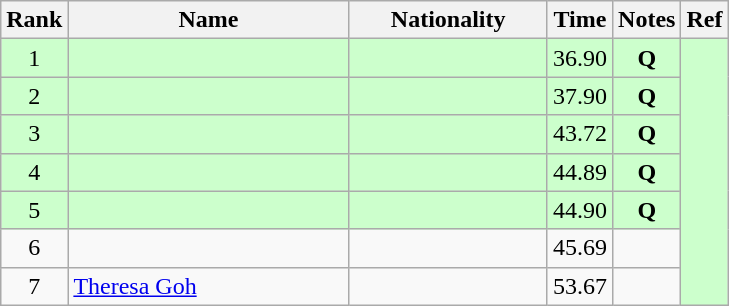<table class="wikitable sortable" style="text-align:center">
<tr>
<th>Rank</th>
<th style="width:180px">Name</th>
<th style="width:125px">Nationality</th>
<th>Time</th>
<th>Notes</th>
<th>Ref</th>
</tr>
<tr style="background:#cfc;">
<td>1</td>
<td style="text-align:left;"></td>
<td style="text-align:left;"></td>
<td>36.90</td>
<td><strong>Q</strong></td>
<td rowspan=7></td>
</tr>
<tr style="background:#cfc;">
<td>2</td>
<td style="text-align:left;"></td>
<td style="text-align:left;"></td>
<td>37.90</td>
<td><strong>Q</strong></td>
</tr>
<tr style="background:#cfc;">
<td>3</td>
<td style="text-align:left;"></td>
<td style="text-align:left;"></td>
<td>43.72</td>
<td><strong>Q</strong></td>
</tr>
<tr style="background:#cfc;">
<td>4</td>
<td style="text-align:left;"></td>
<td style="text-align:left;"></td>
<td>44.89</td>
<td><strong>Q</strong></td>
</tr>
<tr style="background:#cfc;">
<td>5</td>
<td style="text-align:left;"></td>
<td style="text-align:left;"></td>
<td>44.90</td>
<td><strong>Q</strong></td>
</tr>
<tr>
<td>6</td>
<td style="text-align:left;"></td>
<td style="text-align:left;"></td>
<td>45.69</td>
<td></td>
</tr>
<tr>
<td>7</td>
<td style="text-align:left;"><a href='#'>Theresa Goh</a></td>
<td style="text-align:left;"></td>
<td>53.67</td>
<td></td>
</tr>
</table>
